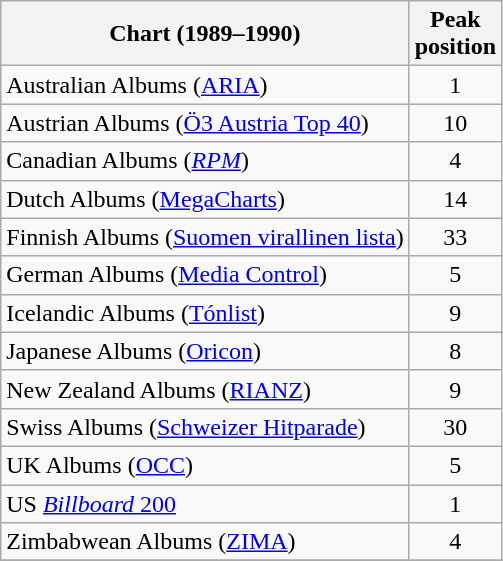<table class="wikitable sortable" style="text-align:center">
<tr>
<th>Chart (1989–1990)</th>
<th>Peak<br>position</th>
</tr>
<tr>
<td align="left">Australian Albums (<a href='#'>ARIA</a>)</td>
<td>1</td>
</tr>
<tr>
<td align="left">Austrian Albums (<a href='#'>Ö3 Austria Top 40</a>)</td>
<td>10</td>
</tr>
<tr>
<td align="left">Canadian Albums (<em><a href='#'>RPM</a></em>)</td>
<td>4</td>
</tr>
<tr>
<td align="left">Dutch Albums (<a href='#'>MegaCharts</a>)</td>
<td>14</td>
</tr>
<tr>
<td align="left">Finnish Albums (<a href='#'>Suomen virallinen lista</a>)</td>
<td>33</td>
</tr>
<tr>
<td align="left">German Albums (<a href='#'>Media Control</a>)</td>
<td>5</td>
</tr>
<tr>
<td align="left">Icelandic Albums (<a href='#'>Tónlist</a>)</td>
<td align="center">9</td>
</tr>
<tr>
<td align="left">Japanese Albums (<a href='#'>Oricon</a>)</td>
<td>8</td>
</tr>
<tr>
<td align="left">New Zealand Albums (<a href='#'>RIANZ</a>)</td>
<td>9</td>
</tr>
<tr>
<td align="left">Swiss Albums (<a href='#'>Schweizer Hitparade</a>)</td>
<td>30</td>
</tr>
<tr>
<td align="left">UK Albums (<a href='#'>OCC</a>)</td>
<td>5</td>
</tr>
<tr>
<td align="left">US <a href='#'><em>Billboard</em> 200</a></td>
<td>1</td>
</tr>
<tr>
<td align="left">Zimbabwean Albums (<a href='#'>ZIMA</a>)</td>
<td align="center">4</td>
</tr>
<tr>
</tr>
</table>
